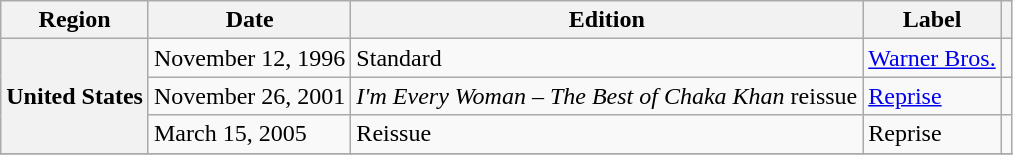<table class="wikitable plainrowheaders">
<tr>
<th scope="col">Region</th>
<th scope="col">Date</th>
<th scope="col">Edition</th>
<th scope="col">Label</th>
<th scope="col"></th>
</tr>
<tr>
<th rowspan="3" scope="row">United States</th>
<td>November 12, 1996</td>
<td>Standard</td>
<td><a href='#'>Warner Bros.</a></td>
<td align="center"></td>
</tr>
<tr>
<td>November 26, 2001</td>
<td><em> I'm Every Woman – The Best of Chaka Khan</em> reissue</td>
<td><a href='#'>Reprise</a></td>
<td align="center"></td>
</tr>
<tr>
<td>March 15, 2005</td>
<td>Reissue</td>
<td>Reprise</td>
<td align="center"></td>
</tr>
<tr>
</tr>
</table>
